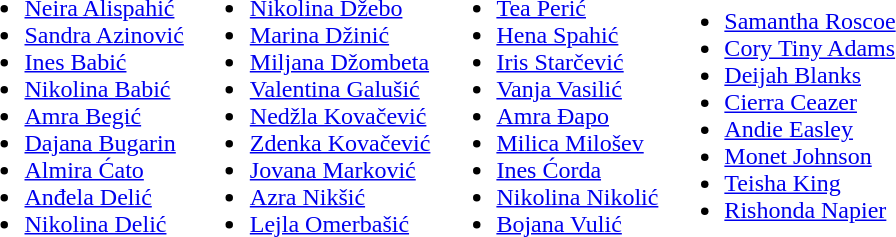<table class="vatop">
<tr>
<td><br><ul><li> <a href='#'>Neira Alispahić</a></li><li> <a href='#'>Sandra Azinović</a></li><li> <a href='#'>Ines Babić</a></li><li> <a href='#'>Nikolina Babić</a></li><li> <a href='#'>Amra Begić</a></li><li> <a href='#'>Dajana Bugarin</a></li><li> <a href='#'>Almira Ćato</a></li><li> <a href='#'>Anđela Delić</a></li><li> <a href='#'>Nikolina Delić</a></li></ul></td>
<td><br><ul><li> <a href='#'>Nikolina Džebo</a></li><li> <a href='#'>Marina Džinić</a></li><li> <a href='#'>Miljana Džombeta</a></li><li> <a href='#'>Valentina Galušić</a></li><li> <a href='#'>Nedžla Kovačević</a></li><li> <a href='#'>Zdenka Kovačević</a></li><li> <a href='#'>Jovana Marković</a></li><li> <a href='#'>Azra Nikšić</a></li><li> <a href='#'>Lejla Omerbašić</a></li></ul></td>
<td><br><ul><li> <a href='#'>Tea Perić</a></li><li> <a href='#'>Hena Spahić</a></li><li> <a href='#'>Iris Starčević</a></li><li> <a href='#'>Vanja Vasilić</a></li><li> <a href='#'>Amra Đapo</a></li><li> <a href='#'>Milica Milošev</a></li><li> <a href='#'>Ines Ćorda</a></li><li> <a href='#'>Nikolina Nikolić</a></li><li> <a href='#'>Bojana Vulić</a></li></ul></td>
<td><br><ul><li> <a href='#'>Samantha Roscoe</a></li><li> <a href='#'>Cory Tiny Adams</a></li><li> <a href='#'>Deijah Blanks</a></li><li> <a href='#'>Cierra Ceazer</a></li><li> <a href='#'>Andie Easley</a></li><li> <a href='#'>Monet Johnson</a></li><li> <a href='#'>Teisha King</a></li><li> <a href='#'>Rishonda Napier</a></li></ul></td>
</tr>
</table>
